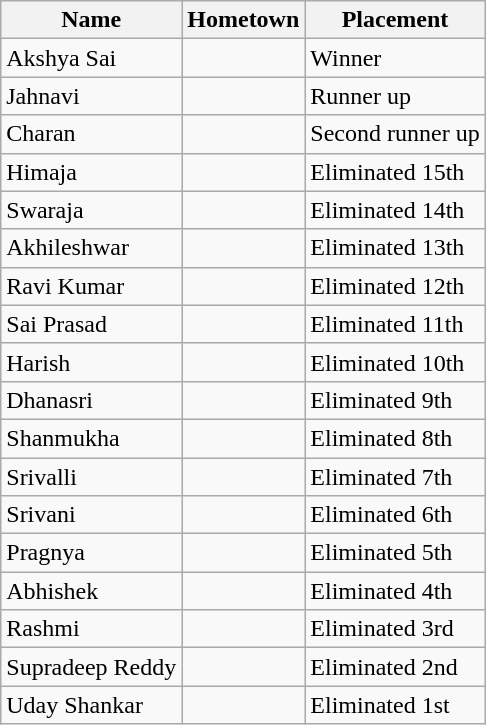<table class="wikitable sortable">
<tr>
<th>Name</th>
<th>Hometown</th>
<th>Placement</th>
</tr>
<tr>
<td>Akshya Sai</td>
<td></td>
<td>Winner</td>
</tr>
<tr>
<td>Jahnavi</td>
<td></td>
<td>Runner up</td>
</tr>
<tr>
<td>Charan</td>
<td></td>
<td>Second runner up</td>
</tr>
<tr>
<td>Himaja</td>
<td></td>
<td>Eliminated 15th</td>
</tr>
<tr>
<td>Swaraja</td>
<td></td>
<td>Eliminated 14th</td>
</tr>
<tr>
<td>Akhileshwar</td>
<td></td>
<td>Eliminated 13th</td>
</tr>
<tr>
<td>Ravi Kumar</td>
<td></td>
<td>Eliminated 12th</td>
</tr>
<tr>
<td>Sai Prasad</td>
<td></td>
<td>Eliminated 11th</td>
</tr>
<tr>
<td>Harish</td>
<td></td>
<td>Eliminated 10th</td>
</tr>
<tr>
<td>Dhanasri</td>
<td></td>
<td>Eliminated 9th</td>
</tr>
<tr>
<td>Shanmukha</td>
<td></td>
<td>Eliminated 8th</td>
</tr>
<tr>
<td>Srivalli</td>
<td></td>
<td>Eliminated 7th</td>
</tr>
<tr>
<td>Srivani</td>
<td></td>
<td>Eliminated 6th</td>
</tr>
<tr>
<td>Pragnya</td>
<td></td>
<td>Eliminated 5th</td>
</tr>
<tr>
<td>Abhishek</td>
<td></td>
<td>Eliminated 4th</td>
</tr>
<tr>
<td>Rashmi</td>
<td></td>
<td>Eliminated 3rd</td>
</tr>
<tr>
<td>Supradeep Reddy</td>
<td></td>
<td>Eliminated 2nd</td>
</tr>
<tr>
<td>Uday Shankar</td>
<td></td>
<td>Eliminated 1st</td>
</tr>
</table>
